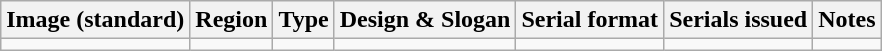<table class="wikitable">
<tr>
<th>Image (standard)</th>
<th>Region</th>
<th>Type</th>
<th>Design & Slogan</th>
<th>Serial format</th>
<th>Serials issued</th>
<th>Notes</th>
</tr>
<tr>
<td></td>
<td></td>
<td></td>
<td></td>
<td></td>
<td></td>
</tr>
</table>
